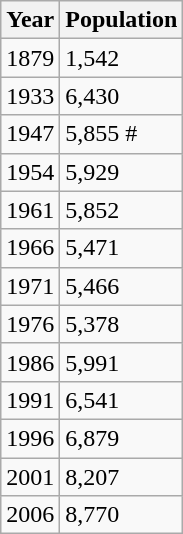<table class="wikitable">
<tr>
<th>Year</th>
<th>Population</th>
</tr>
<tr>
<td>1879</td>
<td>1,542</td>
</tr>
<tr>
<td>1933</td>
<td>6,430</td>
</tr>
<tr>
<td>1947</td>
<td>5,855 #</td>
</tr>
<tr>
<td>1954</td>
<td>5,929</td>
</tr>
<tr>
<td>1961</td>
<td>5,852</td>
</tr>
<tr>
<td>1966</td>
<td>5,471</td>
</tr>
<tr>
<td>1971</td>
<td>5,466</td>
</tr>
<tr>
<td>1976</td>
<td>5,378</td>
</tr>
<tr>
<td>1986</td>
<td>5,991</td>
</tr>
<tr>
<td>1991</td>
<td>6,541</td>
</tr>
<tr>
<td>1996</td>
<td>6,879</td>
</tr>
<tr>
<td>2001</td>
<td>8,207</td>
</tr>
<tr>
<td>2006</td>
<td>8,770</td>
</tr>
</table>
